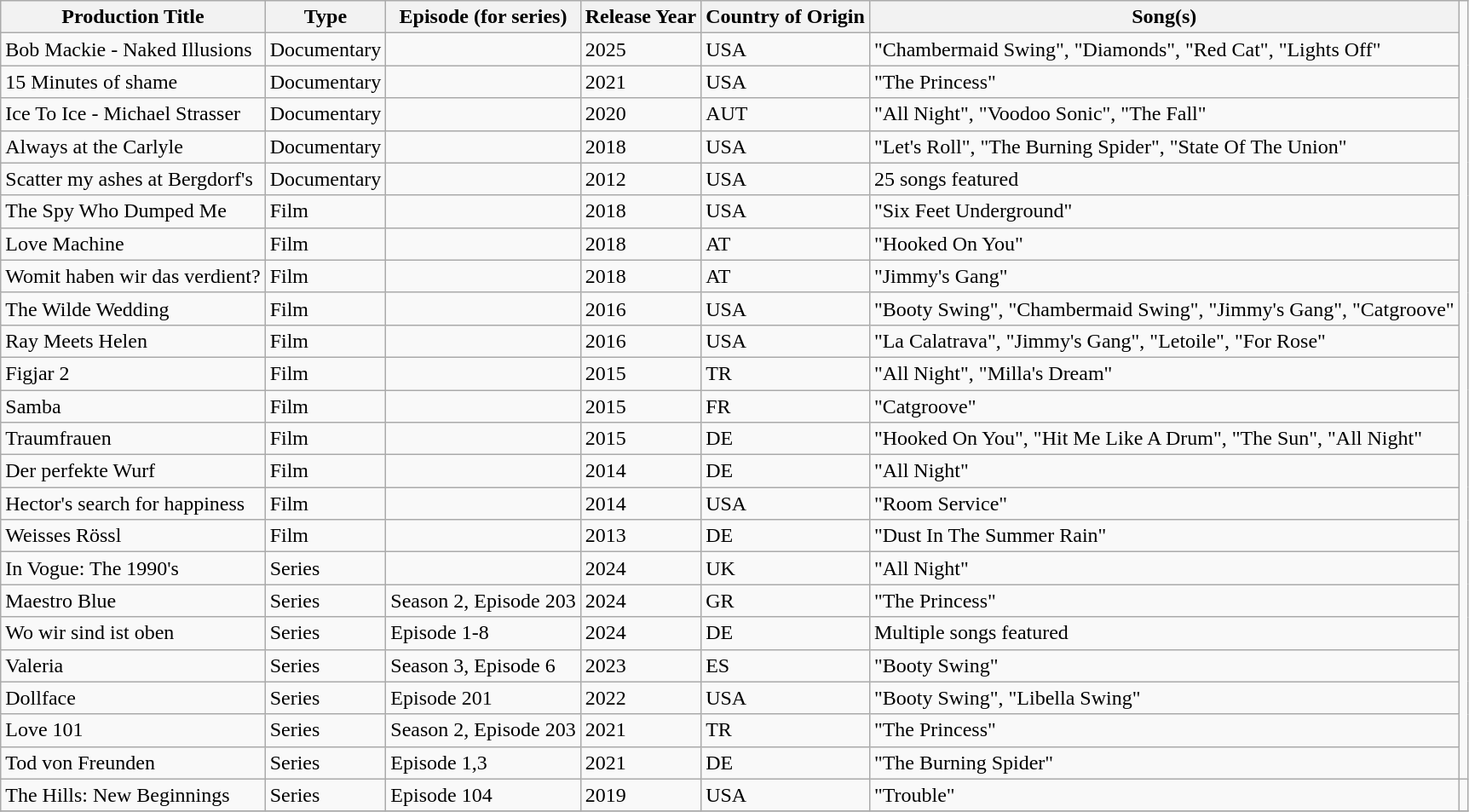<table class="wikitable sortable">
<tr>
<th>Production Title</th>
<th>Type</th>
<th>Episode (for series)</th>
<th>Release Year</th>
<th>Country of Origin</th>
<th>Song(s)</th>
</tr>
<tr>
<td>Bob Mackie - Naked Illusions</td>
<td>Documentary</td>
<td></td>
<td>2025</td>
<td>USA</td>
<td>"Chambermaid Swing", "Diamonds", "Red Cat", "Lights Off"</td>
</tr>
<tr>
<td>15 Minutes of shame</td>
<td>Documentary</td>
<td></td>
<td>2021</td>
<td>USA</td>
<td>"The Princess"</td>
</tr>
<tr>
<td>Ice To Ice - Michael Strasser</td>
<td>Documentary</td>
<td></td>
<td>2020</td>
<td>AUT</td>
<td>"All Night", "Voodoo Sonic", "The Fall"</td>
</tr>
<tr>
<td>Always at the Carlyle</td>
<td>Documentary</td>
<td></td>
<td>2018</td>
<td>USA</td>
<td>"Let's Roll", "The Burning Spider", "State Of The Union"</td>
</tr>
<tr>
<td>Scatter my ashes at Bergdorf's</td>
<td>Documentary</td>
<td></td>
<td>2012</td>
<td>USA</td>
<td>25 songs featured</td>
</tr>
<tr>
<td>The Spy Who Dumped Me</td>
<td>Film</td>
<td></td>
<td>2018</td>
<td>USA</td>
<td>"Six Feet Underground"</td>
</tr>
<tr>
<td>Love Machine</td>
<td>Film</td>
<td></td>
<td>2018</td>
<td>AT</td>
<td>"Hooked On You"</td>
</tr>
<tr>
<td>Womit haben wir das verdient?</td>
<td>Film</td>
<td></td>
<td>2018</td>
<td>AT</td>
<td>"Jimmy's Gang"</td>
</tr>
<tr>
<td>The Wilde Wedding</td>
<td>Film</td>
<td></td>
<td>2016</td>
<td>USA</td>
<td>"Booty Swing", "Chambermaid Swing", "Jimmy's Gang", "Catgroove"</td>
</tr>
<tr>
<td>Ray Meets Helen</td>
<td>Film</td>
<td></td>
<td>2016</td>
<td>USA</td>
<td>"La Calatrava", "Jimmy's Gang", "Letoile", "For Rose"</td>
</tr>
<tr>
<td>Figjar 2</td>
<td>Film</td>
<td></td>
<td>2015</td>
<td>TR</td>
<td>"All Night", "Milla's Dream"</td>
</tr>
<tr>
<td>Samba</td>
<td>Film</td>
<td></td>
<td>2015</td>
<td>FR</td>
<td>"Catgroove"</td>
</tr>
<tr>
<td>Traumfrauen</td>
<td>Film</td>
<td></td>
<td>2015</td>
<td>DE</td>
<td>"Hooked On You", "Hit Me Like A Drum", "The Sun", "All Night"</td>
</tr>
<tr>
<td>Der perfekte Wurf</td>
<td>Film</td>
<td></td>
<td>2014</td>
<td>DE</td>
<td>"All Night"</td>
</tr>
<tr>
<td>Hector's search for happiness</td>
<td>Film</td>
<td></td>
<td>2014</td>
<td>USA</td>
<td>"Room Service"</td>
</tr>
<tr>
<td>Weisses Rössl</td>
<td>Film</td>
<td></td>
<td>2013</td>
<td>DE</td>
<td>"Dust In The Summer Rain"</td>
</tr>
<tr>
<td>In Vogue: The 1990's</td>
<td>Series</td>
<td></td>
<td>2024</td>
<td>UK</td>
<td>"All Night"</td>
</tr>
<tr>
<td>Maestro Blue</td>
<td>Series</td>
<td>Season 2, Episode 203</td>
<td>2024</td>
<td>GR</td>
<td>"The Princess"</td>
</tr>
<tr>
<td>Wo wir sind ist oben</td>
<td>Series</td>
<td>Episode 1-8</td>
<td>2024</td>
<td>DE</td>
<td>Multiple songs featured</td>
</tr>
<tr>
<td>Valeria</td>
<td>Series</td>
<td>Season 3, Episode 6</td>
<td>2023</td>
<td>ES</td>
<td>"Booty Swing"</td>
</tr>
<tr>
<td>Dollface</td>
<td>Series</td>
<td>Episode 201</td>
<td>2022</td>
<td>USA</td>
<td>"Booty Swing", "Libella Swing"</td>
</tr>
<tr>
<td>Love 101</td>
<td>Series</td>
<td>Season 2, Episode 203</td>
<td>2021</td>
<td>TR</td>
<td>"The Princess"</td>
</tr>
<tr>
<td>Tod von Freunden</td>
<td>Series</td>
<td>Episode 1,3</td>
<td>2021</td>
<td>DE</td>
<td>"The Burning Spider"</td>
</tr>
<tr>
<td>The Hills: New Beginnings</td>
<td>Series</td>
<td>Episode 104</td>
<td>2019</td>
<td>USA</td>
<td>"Trouble"</td>
<td></td>
</tr>
<tr>
</tr>
</table>
